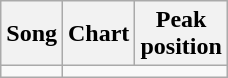<table class="wikitable sortable">
<tr>
<th>Song</th>
<th>Chart</th>
<th>Peak<br>position</th>
</tr>
<tr>
<td "I Giorni"></td>
</tr>
</table>
